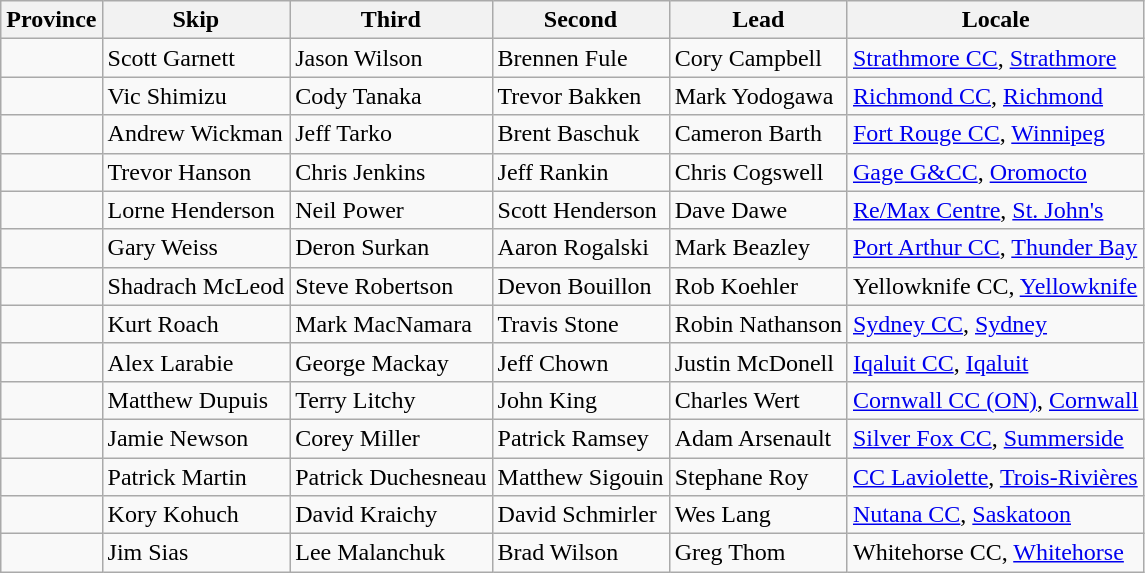<table class=wikitable>
<tr>
<th>Province</th>
<th>Skip</th>
<th>Third</th>
<th>Second</th>
<th>Lead</th>
<th>Locale</th>
</tr>
<tr>
<td></td>
<td>Scott Garnett</td>
<td>Jason Wilson</td>
<td>Brennen Fule</td>
<td>Cory Campbell</td>
<td><a href='#'>Strathmore CC</a>, <a href='#'>Strathmore</a></td>
</tr>
<tr>
<td></td>
<td>Vic Shimizu</td>
<td>Cody Tanaka</td>
<td>Trevor Bakken</td>
<td>Mark Yodogawa</td>
<td><a href='#'>Richmond CC</a>, <a href='#'>Richmond</a></td>
</tr>
<tr>
<td></td>
<td>Andrew Wickman</td>
<td>Jeff Tarko</td>
<td>Brent Baschuk</td>
<td>Cameron Barth</td>
<td><a href='#'>Fort Rouge CC</a>, <a href='#'>Winnipeg</a></td>
</tr>
<tr>
<td></td>
<td>Trevor Hanson</td>
<td>Chris Jenkins</td>
<td>Jeff Rankin</td>
<td>Chris Cogswell</td>
<td><a href='#'>Gage G&CC</a>, <a href='#'>Oromocto</a></td>
</tr>
<tr>
<td></td>
<td>Lorne Henderson</td>
<td>Neil Power</td>
<td>Scott Henderson</td>
<td>Dave Dawe</td>
<td><a href='#'>Re/Max Centre</a>, <a href='#'>St. John's</a></td>
</tr>
<tr>
<td></td>
<td>Gary Weiss</td>
<td>Deron Surkan</td>
<td>Aaron Rogalski</td>
<td>Mark Beazley</td>
<td><a href='#'>Port Arthur CC</a>, <a href='#'>Thunder Bay</a></td>
</tr>
<tr>
<td></td>
<td>Shadrach McLeod</td>
<td>Steve Robertson</td>
<td>Devon Bouillon</td>
<td>Rob Koehler</td>
<td>Yellowknife CC, <a href='#'>Yellowknife</a></td>
</tr>
<tr>
<td></td>
<td>Kurt Roach</td>
<td>Mark MacNamara</td>
<td>Travis Stone</td>
<td>Robin Nathanson</td>
<td><a href='#'>Sydney CC</a>, <a href='#'>Sydney</a></td>
</tr>
<tr>
<td></td>
<td>Alex Larabie</td>
<td>George Mackay</td>
<td>Jeff Chown</td>
<td>Justin McDonell</td>
<td><a href='#'>Iqaluit CC</a>, <a href='#'>Iqaluit</a></td>
</tr>
<tr>
<td></td>
<td>Matthew Dupuis</td>
<td>Terry Litchy</td>
<td>John King</td>
<td>Charles Wert</td>
<td><a href='#'>Cornwall CC (ON)</a>, <a href='#'>Cornwall</a></td>
</tr>
<tr>
<td></td>
<td>Jamie Newson</td>
<td>Corey Miller</td>
<td>Patrick Ramsey</td>
<td>Adam Arsenault</td>
<td><a href='#'>Silver Fox CC</a>, <a href='#'>Summerside</a></td>
</tr>
<tr>
<td></td>
<td>Patrick Martin</td>
<td>Patrick Duchesneau</td>
<td>Matthew Sigouin</td>
<td>Stephane Roy</td>
<td><a href='#'>CC Laviolette</a>, <a href='#'>Trois-Rivières</a></td>
</tr>
<tr>
<td></td>
<td>Kory Kohuch</td>
<td>David Kraichy</td>
<td>David Schmirler</td>
<td>Wes Lang</td>
<td><a href='#'>Nutana CC</a>, <a href='#'>Saskatoon</a></td>
</tr>
<tr>
<td></td>
<td>Jim Sias</td>
<td>Lee Malanchuk</td>
<td>Brad Wilson</td>
<td>Greg Thom</td>
<td>Whitehorse CC, <a href='#'>Whitehorse</a></td>
</tr>
</table>
